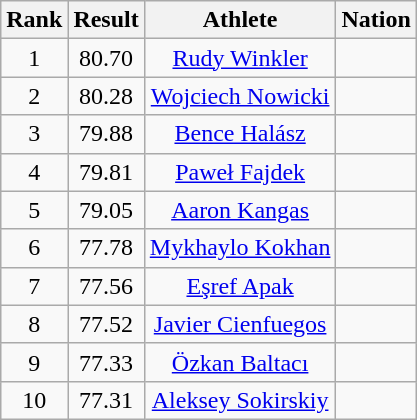<table class="wikitable" style="text-align:center">
<tr>
<th>Rank</th>
<th>Result</th>
<th>Athlete</th>
<th>Nation</th>
</tr>
<tr>
<td>1</td>
<td>80.70</td>
<td><a href='#'>Rudy Winkler</a></td>
<td align=left></td>
</tr>
<tr>
<td>2</td>
<td>80.28</td>
<td><a href='#'>Wojciech Nowicki</a></td>
<td align=left></td>
</tr>
<tr>
<td>3</td>
<td>79.88</td>
<td><a href='#'>Bence Halász</a></td>
<td align=left></td>
</tr>
<tr>
<td>4</td>
<td>79.81</td>
<td><a href='#'>Paweł Fajdek</a></td>
<td align=left></td>
</tr>
<tr>
<td>5</td>
<td>79.05</td>
<td><a href='#'>Aaron Kangas</a></td>
<td align=left></td>
</tr>
<tr>
<td>6</td>
<td>77.78</td>
<td><a href='#'>Mykhaylo Kokhan</a></td>
<td align=left></td>
</tr>
<tr>
<td>7</td>
<td>77.56</td>
<td><a href='#'>Eşref Apak</a></td>
<td align=left></td>
</tr>
<tr>
<td>8</td>
<td>77.52</td>
<td><a href='#'>Javier Cienfuegos</a></td>
<td align=left></td>
</tr>
<tr>
<td>9</td>
<td>77.33</td>
<td><a href='#'>Özkan Baltacı</a></td>
<td align=left></td>
</tr>
<tr>
<td>10</td>
<td>77.31</td>
<td><a href='#'>Aleksey Sokirskiy</a></td>
<td align=left></td>
</tr>
</table>
